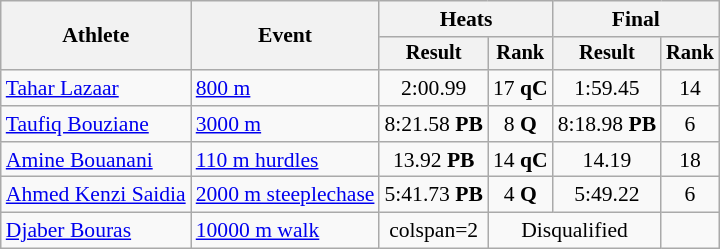<table class="wikitable" style="font-size:90%">
<tr>
<th rowspan=2>Athlete</th>
<th rowspan=2>Event</th>
<th colspan=2>Heats</th>
<th colspan=2>Final</th>
</tr>
<tr style="font-size:95%">
<th>Result</th>
<th>Rank</th>
<th>Result</th>
<th>Rank</th>
</tr>
<tr align=center>
<td align=left><a href='#'>Tahar Lazaar</a></td>
<td align=left><a href='#'>800 m</a></td>
<td>2:00.99</td>
<td>17 <strong>qC</strong></td>
<td>1:59.45</td>
<td>14</td>
</tr>
<tr align=center>
<td align=left><a href='#'>Taufiq Bouziane</a></td>
<td align=left><a href='#'>3000 m</a></td>
<td>8:21.58 <strong>PB</strong></td>
<td>8 <strong>Q</strong></td>
<td>8:18.98 <strong>PB</strong></td>
<td>6</td>
</tr>
<tr align=center>
<td align=left><a href='#'>Amine Bouanani</a></td>
<td align=left><a href='#'>110 m hurdles</a></td>
<td>13.92 <strong>PB</strong></td>
<td>14 <strong>qC</strong></td>
<td>14.19</td>
<td>18</td>
</tr>
<tr align=center>
<td align=left><a href='#'>Ahmed Kenzi Saidia</a></td>
<td align=left><a href='#'>2000 m steeplechase</a></td>
<td>5:41.73 <strong>PB</strong></td>
<td>4 <strong>Q</strong></td>
<td>5:49.22</td>
<td>6</td>
</tr>
<tr align=center>
<td align=left><a href='#'>Djaber Bouras</a></td>
<td align=left><a href='#'>10000 m walk</a></td>
<td>colspan=2 </td>
<td colspan=2>Disqualified</td>
</tr>
</table>
